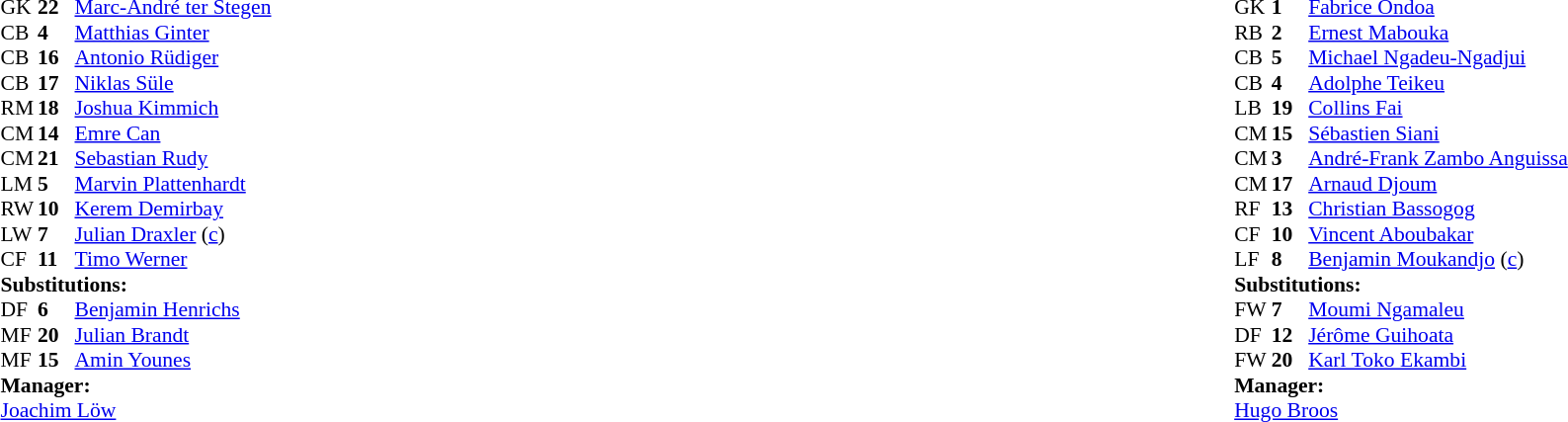<table width="100%">
<tr>
<td valign="top" width="40%"><br><table style="font-size:90%" cellspacing="0" cellpadding="0">
<tr>
<th width=25></th>
<th width=25></th>
</tr>
<tr>
<td>GK</td>
<td><strong>22</strong></td>
<td><a href='#'>Marc-André ter Stegen</a></td>
</tr>
<tr>
<td>CB</td>
<td><strong>4</strong></td>
<td><a href='#'>Matthias Ginter</a></td>
</tr>
<tr>
<td>CB</td>
<td><strong>16</strong></td>
<td><a href='#'>Antonio Rüdiger</a></td>
</tr>
<tr>
<td>CB</td>
<td><strong>17</strong></td>
<td><a href='#'>Niklas Süle</a></td>
</tr>
<tr>
<td>RM</td>
<td><strong>18</strong></td>
<td><a href='#'>Joshua Kimmich</a></td>
</tr>
<tr>
<td>CM</td>
<td><strong>14</strong></td>
<td><a href='#'>Emre Can</a></td>
</tr>
<tr>
<td>CM</td>
<td><strong>21</strong></td>
<td><a href='#'>Sebastian Rudy</a></td>
<td></td>
<td></td>
</tr>
<tr>
<td>LM</td>
<td><strong>5</strong></td>
<td><a href='#'>Marvin Plattenhardt</a></td>
<td></td>
</tr>
<tr>
<td>RW</td>
<td><strong>10</strong></td>
<td><a href='#'>Kerem Demirbay</a></td>
<td></td>
<td></td>
</tr>
<tr>
<td>LW</td>
<td><strong>7</strong></td>
<td><a href='#'>Julian Draxler</a> (<a href='#'>c</a>)</td>
<td></td>
<td></td>
</tr>
<tr>
<td>CF</td>
<td><strong>11</strong></td>
<td><a href='#'>Timo Werner</a></td>
</tr>
<tr>
<td colspan=3><strong>Substitutions:</strong></td>
</tr>
<tr>
<td>DF</td>
<td><strong>6</strong></td>
<td><a href='#'>Benjamin Henrichs</a></td>
<td></td>
<td></td>
</tr>
<tr>
<td>MF</td>
<td><strong>20</strong></td>
<td><a href='#'>Julian Brandt</a></td>
<td></td>
<td></td>
</tr>
<tr>
<td>MF</td>
<td><strong>15</strong></td>
<td><a href='#'>Amin Younes</a></td>
<td></td>
<td></td>
</tr>
<tr>
<td colspan=3><strong>Manager:</strong></td>
</tr>
<tr>
<td colspan=3><a href='#'>Joachim Löw</a></td>
</tr>
</table>
</td>
<td valign="top"></td>
<td valign="top" width="50%"><br><table style="font-size:90%; margin:auto" cellspacing="0" cellpadding="0">
<tr>
<th width=25></th>
<th width=25></th>
</tr>
<tr>
<td>GK</td>
<td><strong>1</strong></td>
<td><a href='#'>Fabrice Ondoa</a></td>
</tr>
<tr>
<td>RB</td>
<td><strong>2</strong></td>
<td><a href='#'>Ernest Mabouka</a></td>
<td></td>
</tr>
<tr>
<td>CB</td>
<td><strong>5</strong></td>
<td><a href='#'>Michael Ngadeu-Ngadjui</a></td>
</tr>
<tr>
<td>CB</td>
<td><strong>4</strong></td>
<td><a href='#'>Adolphe Teikeu</a></td>
</tr>
<tr>
<td>LB</td>
<td><strong>19</strong></td>
<td><a href='#'>Collins Fai</a></td>
</tr>
<tr>
<td>CM</td>
<td><strong>15</strong></td>
<td><a href='#'>Sébastien Siani</a></td>
</tr>
<tr>
<td>CM</td>
<td><strong>3</strong></td>
<td><a href='#'>André-Frank Zambo Anguissa</a></td>
</tr>
<tr>
<td>CM</td>
<td><strong>17</strong></td>
<td><a href='#'>Arnaud Djoum</a></td>
<td></td>
<td></td>
</tr>
<tr>
<td>RF</td>
<td><strong>13</strong></td>
<td><a href='#'>Christian Bassogog</a></td>
<td></td>
<td></td>
</tr>
<tr>
<td>CF</td>
<td><strong>10</strong></td>
<td><a href='#'>Vincent Aboubakar</a></td>
</tr>
<tr>
<td>LF</td>
<td><strong>8</strong></td>
<td><a href='#'>Benjamin Moukandjo</a> (<a href='#'>c</a>)</td>
<td></td>
<td></td>
</tr>
<tr>
<td colspan=3><strong>Substitutions:</strong></td>
</tr>
<tr>
<td>FW</td>
<td><strong>7</strong></td>
<td><a href='#'>Moumi Ngamaleu</a></td>
<td></td>
<td></td>
</tr>
<tr>
<td>DF</td>
<td><strong>12</strong></td>
<td><a href='#'>Jérôme Guihoata</a></td>
<td></td>
<td></td>
</tr>
<tr>
<td>FW</td>
<td><strong>20</strong></td>
<td><a href='#'>Karl Toko Ekambi</a></td>
<td></td>
<td></td>
</tr>
<tr>
<td colspan=3><strong>Manager:</strong></td>
</tr>
<tr>
<td colspan=3> <a href='#'>Hugo Broos</a></td>
</tr>
</table>
</td>
</tr>
</table>
